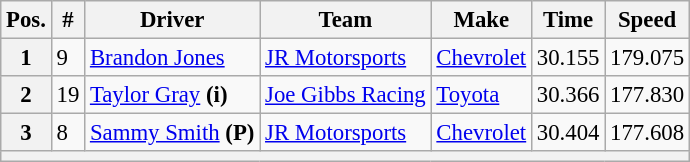<table class="wikitable" style="font-size:95%">
<tr>
<th>Pos.</th>
<th>#</th>
<th>Driver</th>
<th>Team</th>
<th>Make</th>
<th>Time</th>
<th>Speed</th>
</tr>
<tr>
<th>1</th>
<td>9</td>
<td><a href='#'>Brandon Jones</a></td>
<td><a href='#'>JR Motorsports</a></td>
<td><a href='#'>Chevrolet</a></td>
<td>30.155</td>
<td>179.075</td>
</tr>
<tr>
<th>2</th>
<td>19</td>
<td><a href='#'>Taylor Gray</a> <strong>(i)</strong></td>
<td><a href='#'>Joe Gibbs Racing</a></td>
<td><a href='#'>Toyota</a></td>
<td>30.366</td>
<td>177.830</td>
</tr>
<tr>
<th>3</th>
<td>8</td>
<td><a href='#'>Sammy Smith</a> <strong>(P)</strong></td>
<td><a href='#'>JR Motorsports</a></td>
<td><a href='#'>Chevrolet</a></td>
<td>30.404</td>
<td>177.608</td>
</tr>
<tr>
<th colspan="7"></th>
</tr>
</table>
